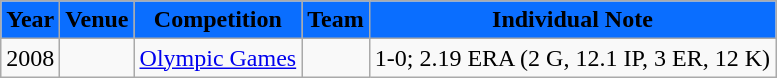<table class="wikitable">
<tr>
<th style="background:#0A6EFF"><span>Year</span></th>
<th style="background:#0A6EFF"><span>Venue</span></th>
<th style="background:#0A6EFF"><span>Competition</span></th>
<th style="background:#0A6EFF"><span>Team</span></th>
<th style="background:#0A6EFF"><span>Individual Note</span></th>
</tr>
<tr>
<td>2008</td>
<td></td>
<td><a href='#'>Olympic Games</a></td>
<td style="text-align:center"></td>
<td>1-0; 2.19 ERA (2 G, 12.1 IP, 3 ER, 12 K)</td>
</tr>
</table>
